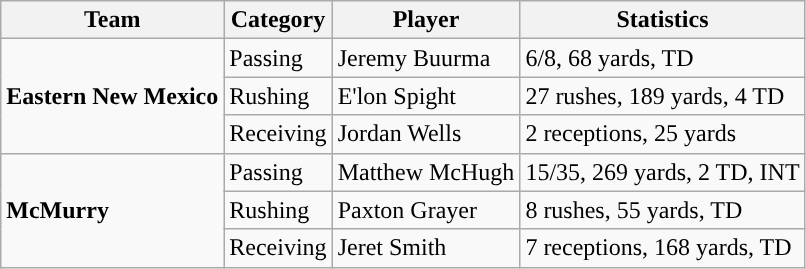<table class="wikitable" style="float: left;">
<tr>
<th>Team</th>
<th>Category</th>
<th>Player</th>
<th>Statistics</th>
</tr>
<tr>
<td rowspan=3><strong>Eastern New Mexico</strong></td>
<td>Passing</td>
<td>Jeremy Buurma</td>
<td>6/8, 68 yards, TD</td>
</tr>
<tr>
<td>Rushing</td>
<td>E'lon Spight</td>
<td>27 rushes, 189 yards, 4 TD</td>
</tr>
<tr>
<td>Receiving</td>
<td>Jordan Wells</td>
<td>2 receptions, 25 yards</td>
</tr>
<tr>
<td rowspan=3><strong>McMurry</strong></td>
<td>Passing</td>
<td>Matthew McHugh</td>
<td>15/35, 269 yards, 2 TD, INT</td>
</tr>
<tr>
<td>Rushing</td>
<td>Paxton Grayer</td>
<td>8 rushes, 55 yards, TD</td>
</tr>
<tr>
<td>Receiving</td>
<td>Jeret Smith</td>
<td>7 receptions, 168 yards, TD</td>
</tr>
</table>
